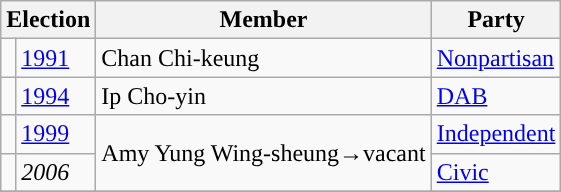<table class="wikitable">
<tr>
<th colspan="2">Election</th>
<th>Member</th>
<th>Party</th>
</tr>
<tr>
<td style="color:inherit;background:"></td>
<td><a href='#'>1991</a></td>
<td>Chan Chi-keung</td>
<td><a href='#'>Nonpartisan</a></td>
</tr>
<tr>
<td style="color:inherit;background:"></td>
<td><a href='#'>1994</a></td>
<td>Ip Cho-yin</td>
<td><a href='#'>DAB</a></td>
</tr>
<tr>
<td style="color:inherit;background:"></td>
<td><a href='#'>1999</a></td>
<td rowspan=2>Amy Yung Wing-sheung→vacant</td>
<td><a href='#'>Independent</a></td>
</tr>
<tr>
<td style="color:inherit;background:"></td>
<td><em>2006</em></td>
<td><a href='#'>Civic</a></td>
</tr>
<tr>
</tr>
</table>
